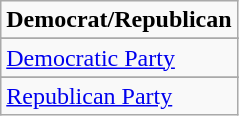<table class="wikitable">
<tr>
<td><strong>Democrat/Republican</strong></td>
</tr>
<tr>
</tr>
<tr>
<td><a href='#'>Democratic Party</a></td>
</tr>
<tr>
</tr>
<tr>
<td><a href='#'>Republican Party</a></td>
</tr>
</table>
